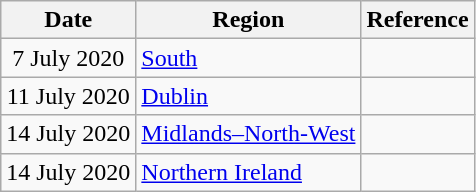<table class="wikitable">
<tr>
<th>Date</th>
<th>Region</th>
<th>Reference</th>
</tr>
<tr>
<td rowspan=1 align=center>7 July 2020</td>
<td><a href='#'>South</a></td>
<td></td>
</tr>
<tr>
<td rowspan=1 align=center>11 July 2020</td>
<td><a href='#'>Dublin</a></td>
<td></td>
</tr>
<tr>
<td rowspan=1 align=center>14 July 2020</td>
<td><a href='#'>Midlands–North-West</a></td>
<td></td>
</tr>
<tr>
<td rowspan=1 align=center>14 July 2020</td>
<td><a href='#'>Northern Ireland</a></td>
<td></td>
</tr>
</table>
